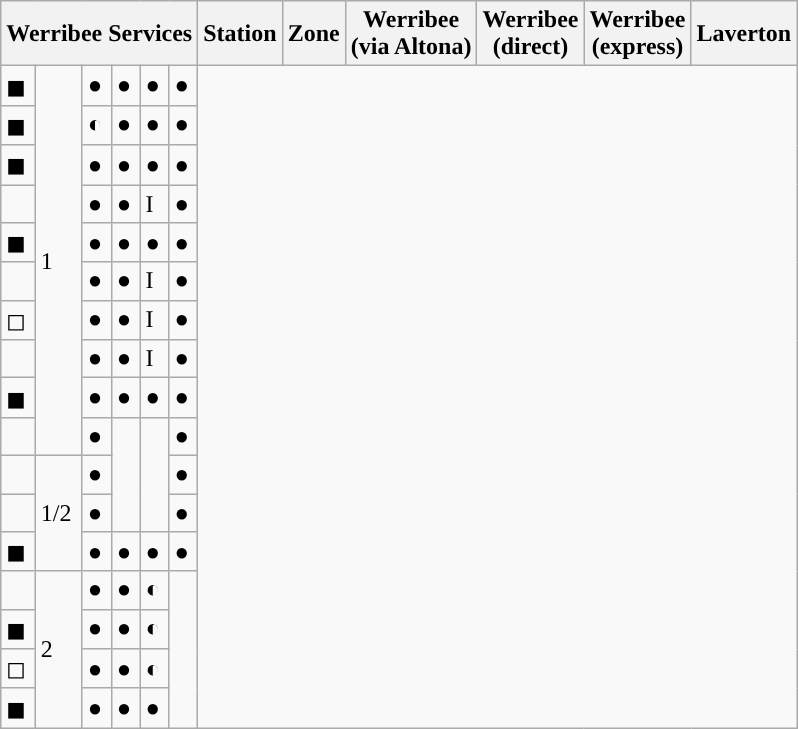<table class="wikitable defaultcenter col1left">
<tr>
<th colspan="6" style="background:#"><span>Werribee Services</span></th>
<th>Station</th>
<th>Zone</th>
<th>Werribee<br>(via Altona)</th>
<th>Werribee<br>(direct)</th>
<th>Werribee<br>(express)</th>
<th>Laverton</th>
</tr>
<tr>
<td>◼ </td>
<td rowspan="10">1</td>
<td>●</td>
<td>●</td>
<td>●</td>
<td>●</td>
</tr>
<tr>
<td>◼ </td>
<td>◐</td>
<td>●</td>
<td>●</td>
<td>●</td>
</tr>
<tr>
<td>◼ </td>
<td>●</td>
<td>●</td>
<td>●</td>
<td>●</td>
</tr>
<tr>
<td> </td>
<td>●</td>
<td>●</td>
<td>I</td>
<td>●</td>
</tr>
<tr>
<td>◼ </td>
<td>●</td>
<td>●</td>
<td>●</td>
<td>●</td>
</tr>
<tr>
<td> </td>
<td>●</td>
<td>●</td>
<td>I</td>
<td>●</td>
</tr>
<tr>
<td>◻ </td>
<td>●</td>
<td>●</td>
<td>I</td>
<td>●</td>
</tr>
<tr>
<td> </td>
<td>●</td>
<td>●</td>
<td>I</td>
<td>●</td>
</tr>
<tr>
<td>◼ </td>
<td>●</td>
<td>●</td>
<td>●</td>
<td>●</td>
</tr>
<tr>
<td> </td>
<td>●</td>
<td rowspan="3"></td>
<td rowspan="3"></td>
<td>●</td>
</tr>
<tr>
<td> </td>
<td rowspan="3">1/2</td>
<td>●</td>
<td>●</td>
</tr>
<tr>
<td> </td>
<td>●</td>
<td>●</td>
</tr>
<tr>
<td>◼ </td>
<td>●</td>
<td>●</td>
<td>●</td>
<td>●</td>
</tr>
<tr>
<td> </td>
<td rowspan="4">2</td>
<td>●</td>
<td>●</td>
<td>◐</td>
<td rowspan="4"></td>
</tr>
<tr>
<td>◼ </td>
<td>●</td>
<td>●</td>
<td>◐</td>
</tr>
<tr>
<td>◻ </td>
<td>●</td>
<td>●</td>
<td>◐</td>
</tr>
<tr>
<td>◼ </td>
<td>●</td>
<td>●</td>
<td>●</td>
</tr>
</table>
